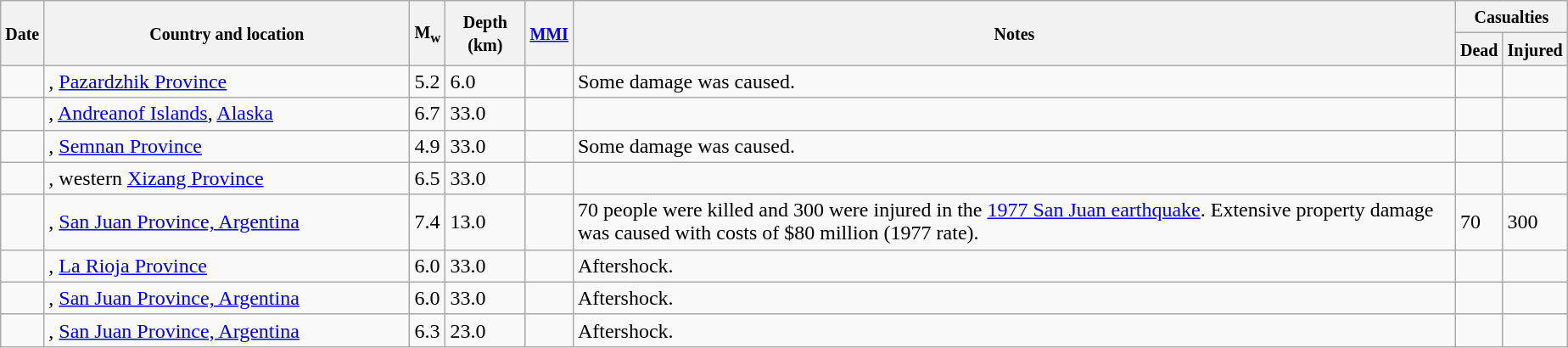<table class="wikitable sortable sort-under" style="border:1px black; margin-left:1em;">
<tr>
<th rowspan="2"><small>Date</small></th>
<th rowspan="2" style="width: 280px"><small>Country and location</small></th>
<th rowspan="2"><small>M<sub>w</sub></small></th>
<th rowspan="2"><small>Depth (km)</small></th>
<th rowspan="2"><small><a href='#'>MMI</a></small></th>
<th rowspan="2" class="unsortable"><small>Notes</small></th>
<th colspan="2"><small>Casualties</small></th>
</tr>
<tr>
<th><small>Dead</small></th>
<th><small>Injured</small></th>
</tr>
<tr>
<td></td>
<td>, <a href='#'>Pazardzhik Province</a></td>
<td>5.2</td>
<td>6.0</td>
<td></td>
<td>Some damage was caused.</td>
<td></td>
<td></td>
</tr>
<tr>
<td></td>
<td>, <a href='#'>Andreanof Islands</a>, <a href='#'>Alaska</a></td>
<td>6.7</td>
<td>33.0</td>
<td></td>
<td></td>
<td></td>
<td></td>
</tr>
<tr>
<td></td>
<td>, <a href='#'>Semnan Province</a></td>
<td>4.9</td>
<td>33.0</td>
<td></td>
<td>Some damage was caused.</td>
<td></td>
<td></td>
</tr>
<tr>
<td></td>
<td>, western <a href='#'>Xizang Province</a></td>
<td>6.5</td>
<td>33.0</td>
<td></td>
<td></td>
<td></td>
<td></td>
</tr>
<tr>
<td></td>
<td>, <a href='#'>San Juan Province, Argentina</a></td>
<td>7.4</td>
<td>13.0</td>
<td></td>
<td>70 people were killed and 300 were injured in the <a href='#'>1977 San Juan earthquake</a>. Extensive property damage was caused with costs of $80 million (1977 rate).</td>
<td>70</td>
<td>300</td>
</tr>
<tr>
<td></td>
<td>, <a href='#'>La Rioja Province</a></td>
<td>6.0</td>
<td>33.0</td>
<td></td>
<td>Aftershock.</td>
<td></td>
<td></td>
</tr>
<tr>
<td></td>
<td>, <a href='#'>San Juan Province, Argentina</a></td>
<td>6.0</td>
<td>33.0</td>
<td></td>
<td>Aftershock.</td>
<td></td>
<td></td>
</tr>
<tr>
<td></td>
<td>, <a href='#'>San Juan Province, Argentina</a></td>
<td>6.3</td>
<td>23.0</td>
<td></td>
<td>Aftershock.</td>
<td></td>
<td></td>
</tr>
</table>
